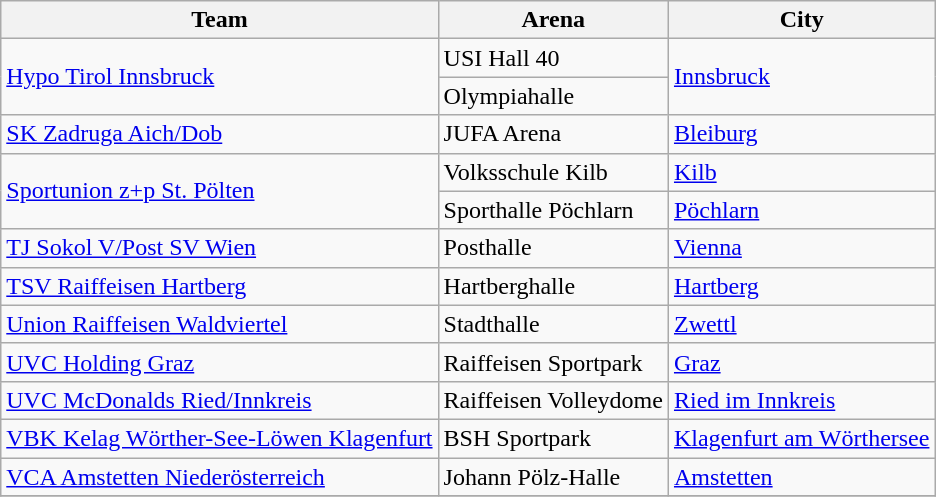<table class="wikitable">
<tr>
<th>Team</th>
<th>Arena</th>
<th>City</th>
</tr>
<tr>
<td rowspan="2"><a href='#'>Hypo Tirol Innsbruck</a></td>
<td>USI Hall 40</td>
<td rowspan="2"><a href='#'>Innsbruck</a></td>
</tr>
<tr>
<td>Olympiahalle</td>
</tr>
<tr>
<td><a href='#'>SK Zadruga Aich/Dob</a></td>
<td>JUFA Arena</td>
<td><a href='#'>Bleiburg</a></td>
</tr>
<tr>
<td rowspan="2"><a href='#'>Sportunion z+p St. Pölten</a></td>
<td>Volksschule Kilb</td>
<td><a href='#'>Kilb</a></td>
</tr>
<tr>
<td>Sporthalle Pöchlarn</td>
<td><a href='#'>Pöchlarn</a></td>
</tr>
<tr>
<td><a href='#'>TJ Sokol V/Post SV Wien</a></td>
<td>Posthalle</td>
<td><a href='#'>Vienna</a></td>
</tr>
<tr>
<td><a href='#'>TSV Raiffeisen Hartberg</a></td>
<td>Hartberghalle</td>
<td><a href='#'>Hartberg</a></td>
</tr>
<tr>
<td><a href='#'>Union Raiffeisen Waldviertel</a></td>
<td>Stadthalle</td>
<td><a href='#'>Zwettl</a></td>
</tr>
<tr>
<td><a href='#'>UVC Holding Graz</a></td>
<td>Raiffeisen Sportpark</td>
<td><a href='#'>Graz</a></td>
</tr>
<tr>
<td><a href='#'>UVC McDonalds Ried/Innkreis</a></td>
<td>Raiffeisen Volleydome</td>
<td><a href='#'>Ried im Innkreis</a></td>
</tr>
<tr>
<td><a href='#'>VBK Kelag Wörther-See-Löwen Klagenfurt</a></td>
<td>BSH Sportpark</td>
<td><a href='#'>Klagenfurt am Wörthersee</a></td>
</tr>
<tr>
<td><a href='#'>VCA Amstetten Niederösterreich</a></td>
<td>Johann Pölz-Halle</td>
<td><a href='#'>Amstetten</a></td>
</tr>
<tr>
</tr>
</table>
